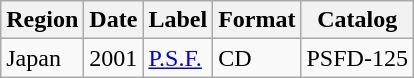<table class="wikitable">
<tr>
<th>Region</th>
<th>Date</th>
<th>Label</th>
<th>Format</th>
<th>Catalog</th>
</tr>
<tr>
<td>Japan</td>
<td>2001</td>
<td><a href='#'>P.S.F.</a></td>
<td>CD</td>
<td>PSFD-125</td>
</tr>
</table>
